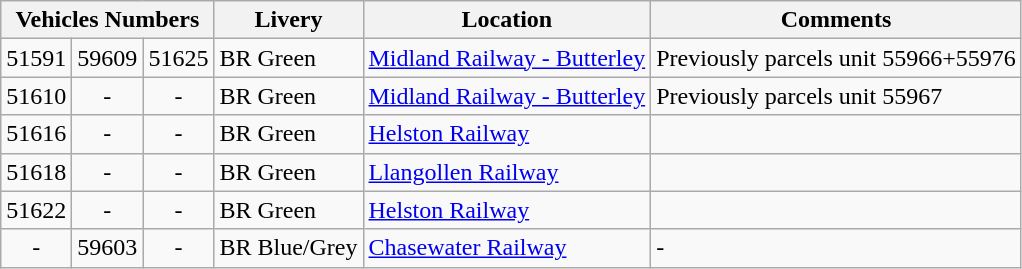<table class="wikitable">
<tr>
<th align=center colspan=3>Vehicles Numbers</th>
<th align=left>Livery</th>
<th align=left>Location</th>
<th align=left>Comments</th>
</tr>
<tr>
<td>51591</td>
<td>59609</td>
<td>51625</td>
<td>BR Green</td>
<td><a href='#'>Midland Railway - Butterley</a></td>
<td>Previously parcels unit 55966+55976</td>
</tr>
<tr>
<td>51610</td>
<td align=center>-</td>
<td align=center>-</td>
<td>BR Green</td>
<td><a href='#'>Midland Railway - Butterley</a></td>
<td>Previously parcels unit 55967</td>
</tr>
<tr>
<td>51616</td>
<td align=center>-</td>
<td align=center>-</td>
<td>BR Green</td>
<td><a href='#'>Helston Railway</a></td>
<td></td>
</tr>
<tr>
<td>51618</td>
<td align=center>-</td>
<td align=center>-</td>
<td>BR Green</td>
<td><a href='#'>Llangollen Railway</a></td>
<td></td>
</tr>
<tr>
<td>51622</td>
<td align=center>-</td>
<td align=center>-</td>
<td>BR Green</td>
<td><a href='#'>Helston Railway</a></td>
<td></td>
</tr>
<tr>
<td align=center>-</td>
<td>59603</td>
<td align=center>-</td>
<td>BR Blue/Grey</td>
<td><a href='#'>Chasewater Railway</a></td>
<td align=left>-</td>
</tr>
</table>
